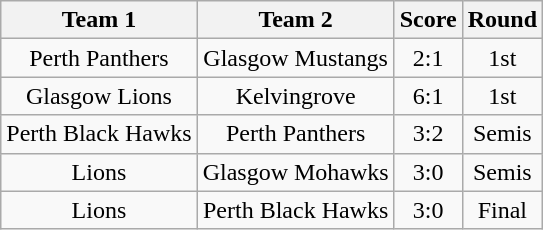<table class="wikitable" style="text-align:center;">
<tr>
<th>Team 1</th>
<th>Team 2</th>
<th>Score</th>
<th>Round</th>
</tr>
<tr>
<td>Perth Panthers</td>
<td>Glasgow Mustangs</td>
<td>2:1</td>
<td>1st</td>
</tr>
<tr>
<td>Glasgow Lions</td>
<td>Kelvingrove</td>
<td>6:1</td>
<td>1st</td>
</tr>
<tr>
<td>Perth Black Hawks</td>
<td>Perth Panthers</td>
<td>3:2</td>
<td>Semis</td>
</tr>
<tr>
<td>Lions</td>
<td>Glasgow Mohawks</td>
<td>3:0</td>
<td>Semis</td>
</tr>
<tr>
<td>Lions</td>
<td>Perth Black Hawks</td>
<td>3:0</td>
<td>Final</td>
</tr>
</table>
